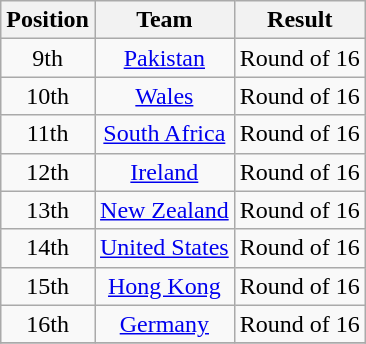<table class="wikitable" style="text-align: center;">
<tr>
<th>Position</th>
<th>Team</th>
<th>Result</th>
</tr>
<tr>
<td>9th</td>
<td> <a href='#'>Pakistan</a></td>
<td>Round of 16</td>
</tr>
<tr>
<td>10th</td>
<td> <a href='#'>Wales</a></td>
<td>Round of 16</td>
</tr>
<tr>
<td>11th</td>
<td> <a href='#'>South Africa</a></td>
<td>Round of 16</td>
</tr>
<tr>
<td>12th</td>
<td> <a href='#'>Ireland</a></td>
<td>Round of 16</td>
</tr>
<tr>
<td>13th</td>
<td> <a href='#'>New Zealand</a></td>
<td>Round of 16</td>
</tr>
<tr>
<td>14th</td>
<td> <a href='#'>United States</a></td>
<td>Round of 16</td>
</tr>
<tr>
<td>15th</td>
<td> <a href='#'>Hong Kong</a></td>
<td>Round of 16</td>
</tr>
<tr>
<td>16th</td>
<td> <a href='#'>Germany</a></td>
<td>Round of 16</td>
</tr>
<tr>
</tr>
</table>
